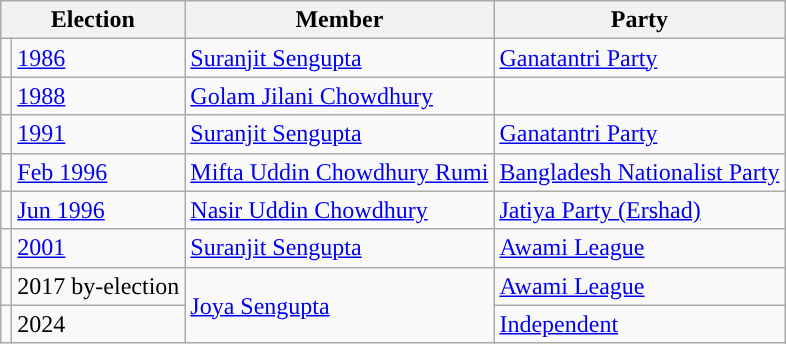<table class="wikitable">
<tr>
<th colspan="2">Election</th>
<th>Member</th>
<th>Party</th>
</tr>
<tr>
<td style="background-color:"></td>
<td><a href='#'>1986</a></td>
<td><a href='#'>Suranjit Sengupta</a></td>
<td><a href='#'>Ganatantri Party</a></td>
</tr>
<tr>
<td></td>
<td><a href='#'>1988</a></td>
<td><a href='#'>Golam Jilani Chowdhury</a></td>
<td></td>
</tr>
<tr>
<td style="background-color:"></td>
<td><a href='#'>1991</a></td>
<td><a href='#'>Suranjit Sengupta</a></td>
<td><a href='#'>Ganatantri Party</a></td>
</tr>
<tr>
<td style="background-color:"></td>
<td><a href='#'>Feb 1996</a></td>
<td><a href='#'>Mifta Uddin Chowdhury Rumi</a></td>
<td><a href='#'>Bangladesh Nationalist Party</a></td>
</tr>
<tr>
<td style="background-color:"></td>
<td><a href='#'>Jun 1996</a></td>
<td><a href='#'>Nasir Uddin Chowdhury</a></td>
<td><a href='#'>Jatiya Party (Ershad)</a></td>
</tr>
<tr>
<td style="background-color:"></td>
<td><a href='#'>2001</a></td>
<td><a href='#'>Suranjit Sengupta</a></td>
<td><a href='#'>Awami League</a></td>
</tr>
<tr>
<td style="background-color:"></td>
<td>2017 by-election</td>
<td rowspan="2"><a href='#'>Joya Sengupta</a></td>
<td><a href='#'>Awami League</a></td>
</tr>
<tr>
<td style="background-color:"></td>
<td>2024</td>
<td><a href='#'>Independent</a></td>
</tr>
</table>
